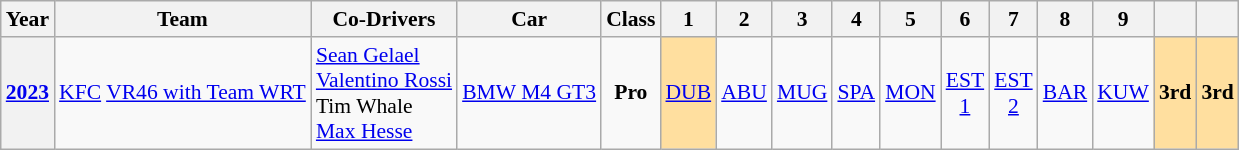<table class="wikitable" style="text-align:center; font-size:90%">
<tr>
<th>Year</th>
<th>Team</th>
<th>Co-Drivers</th>
<th>Car</th>
<th>Class</th>
<th>1</th>
<th>2</th>
<th>3</th>
<th>4</th>
<th>5</th>
<th>6</th>
<th>7</th>
<th>8</th>
<th>9</th>
<th></th>
<th></th>
</tr>
<tr>
<th><a href='#'>2023</a></th>
<td align="left"> <a href='#'>KFC</a> <a href='#'>VR46 with Team WRT</a></td>
<td align="left"> <a href='#'>Sean Gelael</a><br> <a href='#'>Valentino Rossi</a><br> Tim Whale<br> <a href='#'>Max Hesse</a></td>
<td align="left"><a href='#'>BMW M4 GT3</a></td>
<td><strong>Pro</strong></td>
<td style="background:#FFDF9F;"><a href='#'>DUB</a><br></td>
<td style="background:#;"><a href='#'>ABU</a><br></td>
<td style="background:#;"><a href='#'>MUG</a><br></td>
<td style="background:#;"><a href='#'>SPA</a><br></td>
<td style="background:#;"><a href='#'>MON</a><br></td>
<td style="background:#;"><a href='#'>EST<br>1</a><br></td>
<td style="background:#;"><a href='#'>EST<br>2</a><br></td>
<td style="background:#;"><a href='#'>BAR</a><br></td>
<td style="background:#;"><a href='#'>KUW</a><br></td>
<td style="background:#ffdf9f;"><strong>3rd</strong></td>
<td style="background:#ffdf9f;"><strong>3rd</strong></td>
</tr>
</table>
